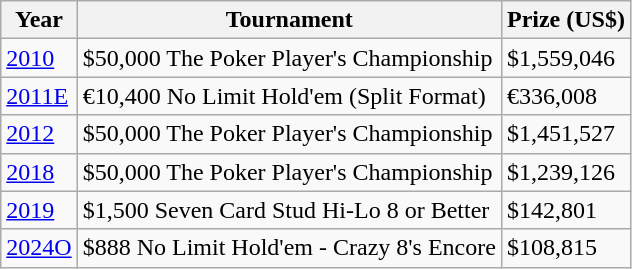<table class="wikitable" border="1">
<tr>
<th>Year</th>
<th>Tournament</th>
<th>Prize (US$)</th>
</tr>
<tr>
<td><a href='#'>2010</a></td>
<td>$50,000 The Poker Player's Championship</td>
<td>$1,559,046</td>
</tr>
<tr>
<td><a href='#'>2011E</a></td>
<td>€10,400 No Limit Hold'em (Split Format)</td>
<td>€336,008</td>
</tr>
<tr>
<td><a href='#'>2012</a></td>
<td>$50,000 The Poker Player's Championship</td>
<td>$1,451,527</td>
</tr>
<tr>
<td><a href='#'>2018</a></td>
<td>$50,000 The Poker Player's Championship</td>
<td>$1,239,126</td>
</tr>
<tr>
<td><a href='#'>2019</a></td>
<td>$1,500 Seven Card Stud Hi-Lo 8 or Better</td>
<td>$142,801</td>
</tr>
<tr>
<td><a href='#'>2024O</a></td>
<td>$888 No Limit Hold'em - Crazy 8's Encore</td>
<td>$108,815</td>
</tr>
</table>
